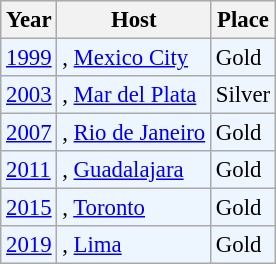<table class="wikitable" style="font-size: 95%">
<tr style="background:#efefef">
<th>Year</th>
<th>Host</th>
<th>Place</th>
</tr>
<tr bgcolor=#EDF6FF>
<td><a href='#'>1999</a></td>
<td>, <a href='#'>Mexico City</a></td>
<td>Gold</td>
</tr>
<tr bgcolor=#EDF6FF>
<td><a href='#'>2003</a></td>
<td>, <a href='#'>Mar del Plata</a></td>
<td>Silver</td>
</tr>
<tr bgcolor=#EDF6FF>
<td><a href='#'>2007</a></td>
<td>, <a href='#'>Rio de Janeiro</a></td>
<td>Gold</td>
</tr>
<tr bgcolor=#EDF6FF>
<td><a href='#'>2011</a></td>
<td>, <a href='#'>Guadalajara</a></td>
<td>Gold</td>
</tr>
<tr bgcolor=#EDF6FF>
<td><a href='#'>2015</a></td>
<td>, <a href='#'>Toronto</a></td>
<td>Gold</td>
</tr>
<tr bgcolor=#EDF6FF>
<td><a href='#'>2019</a></td>
<td>, <a href='#'>Lima</a></td>
<td>Gold</td>
</tr>
</table>
